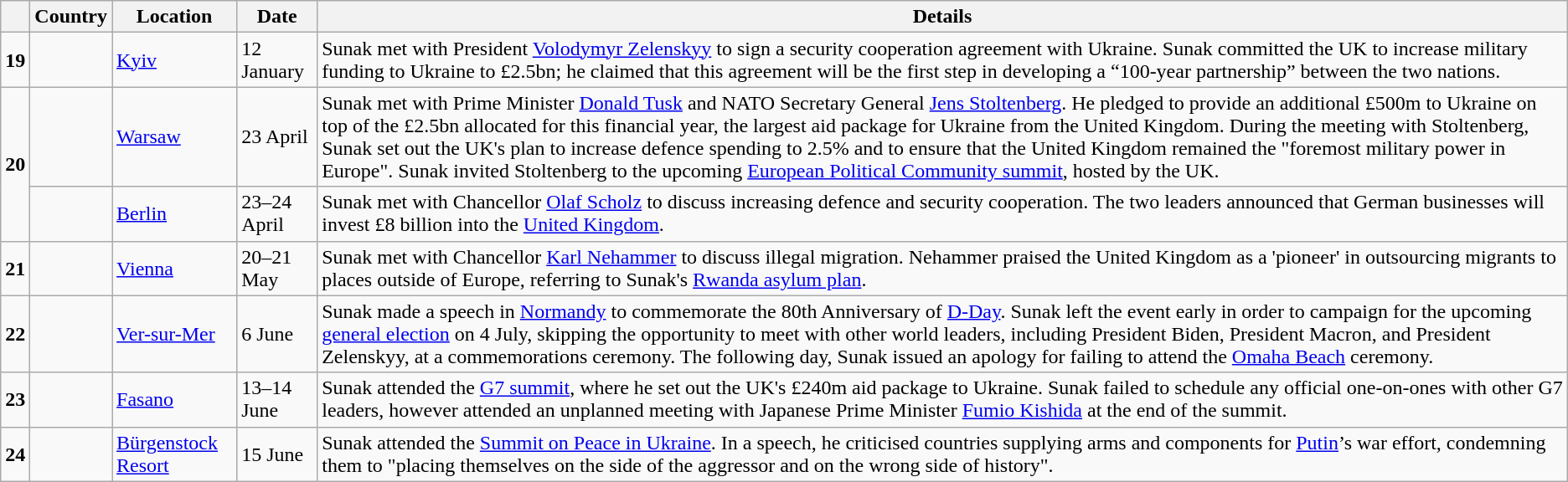<table class="wikitable sortable">
<tr>
<th></th>
<th>Country</th>
<th>Location</th>
<th>Date</th>
<th>Details</th>
</tr>
<tr>
<td><strong>19</strong></td>
<td></td>
<td><a href='#'>Kyiv</a></td>
<td>12 January</td>
<td>Sunak met with President <a href='#'>Volodymyr Zelenskyy</a> to sign a security cooperation agreement with Ukraine. Sunak committed the UK to increase military funding to Ukraine to £2.5bn; he claimed that this agreement will be the first step in developing a “100-year partnership” between the two nations.</td>
</tr>
<tr>
<td rowspan=2><strong>20</strong></td>
<td></td>
<td><a href='#'>Warsaw</a></td>
<td>23 April</td>
<td>Sunak met with Prime Minister <a href='#'>Donald Tusk</a> and NATO Secretary General <a href='#'>Jens Stoltenberg</a>. He pledged to provide an additional £500m to Ukraine on top of the £2.5bn allocated for this financial year, the largest aid package for Ukraine from the United Kingdom. During the meeting with Stoltenberg, Sunak set out the UK's plan to increase defence spending to 2.5% and to ensure that the United Kingdom remained the "foremost military power in Europe". Sunak invited Stoltenberg to the upcoming  <a href='#'>European Political Community summit</a>, hosted by the UK.</td>
</tr>
<tr>
<td></td>
<td><a href='#'>Berlin</a></td>
<td>23–24 April</td>
<td>Sunak met with Chancellor <a href='#'>Olaf Scholz</a> to discuss increasing defence and security cooperation. The two leaders announced that German businesses will invest £8 billion into the <a href='#'>United Kingdom</a>.</td>
</tr>
<tr>
<td><strong>21</strong></td>
<td></td>
<td><a href='#'>Vienna</a></td>
<td>20–21 May</td>
<td>Sunak met with Chancellor <a href='#'>Karl Nehammer</a> to discuss illegal migration. Nehammer praised the United Kingdom as a 'pioneer' in outsourcing migrants to places outside of Europe, referring to Sunak's <a href='#'>Rwanda asylum plan</a>.</td>
</tr>
<tr>
<td><strong>22</strong></td>
<td></td>
<td><a href='#'>Ver-sur-Mer</a></td>
<td>6 June</td>
<td>Sunak made a speech in <a href='#'>Normandy</a> to commemorate the 80th Anniversary of <a href='#'>D-Day</a>. Sunak left the event early in order to campaign for the upcoming <a href='#'>general election</a> on 4 July, skipping the opportunity to meet with other world leaders, including President Biden, President Macron, and President Zelenskyy, at a commemorations ceremony. The following day, Sunak issued an apology for failing to attend the <a href='#'>Omaha Beach</a> ceremony.</td>
</tr>
<tr>
<td><strong>23</strong></td>
<td></td>
<td><a href='#'>Fasano</a></td>
<td>13–14 June</td>
<td>Sunak attended the <a href='#'>G7 summit</a>, where he set out the UK's £240m aid package to Ukraine. Sunak failed to schedule any official one-on-ones with other G7 leaders, however attended an unplanned meeting with Japanese Prime Minister <a href='#'>Fumio Kishida</a> at the end of the summit.</td>
</tr>
<tr>
<td><strong>24</strong></td>
<td></td>
<td><a href='#'>Bürgenstock Resort</a></td>
<td>15 June</td>
<td>Sunak attended the <a href='#'>Summit on Peace in Ukraine</a>. In a speech, he criticised countries supplying arms and components for <a href='#'>Putin</a>’s war effort, condemning them to "placing themselves on the side of the aggressor and on the wrong side of history".</td>
</tr>
</table>
